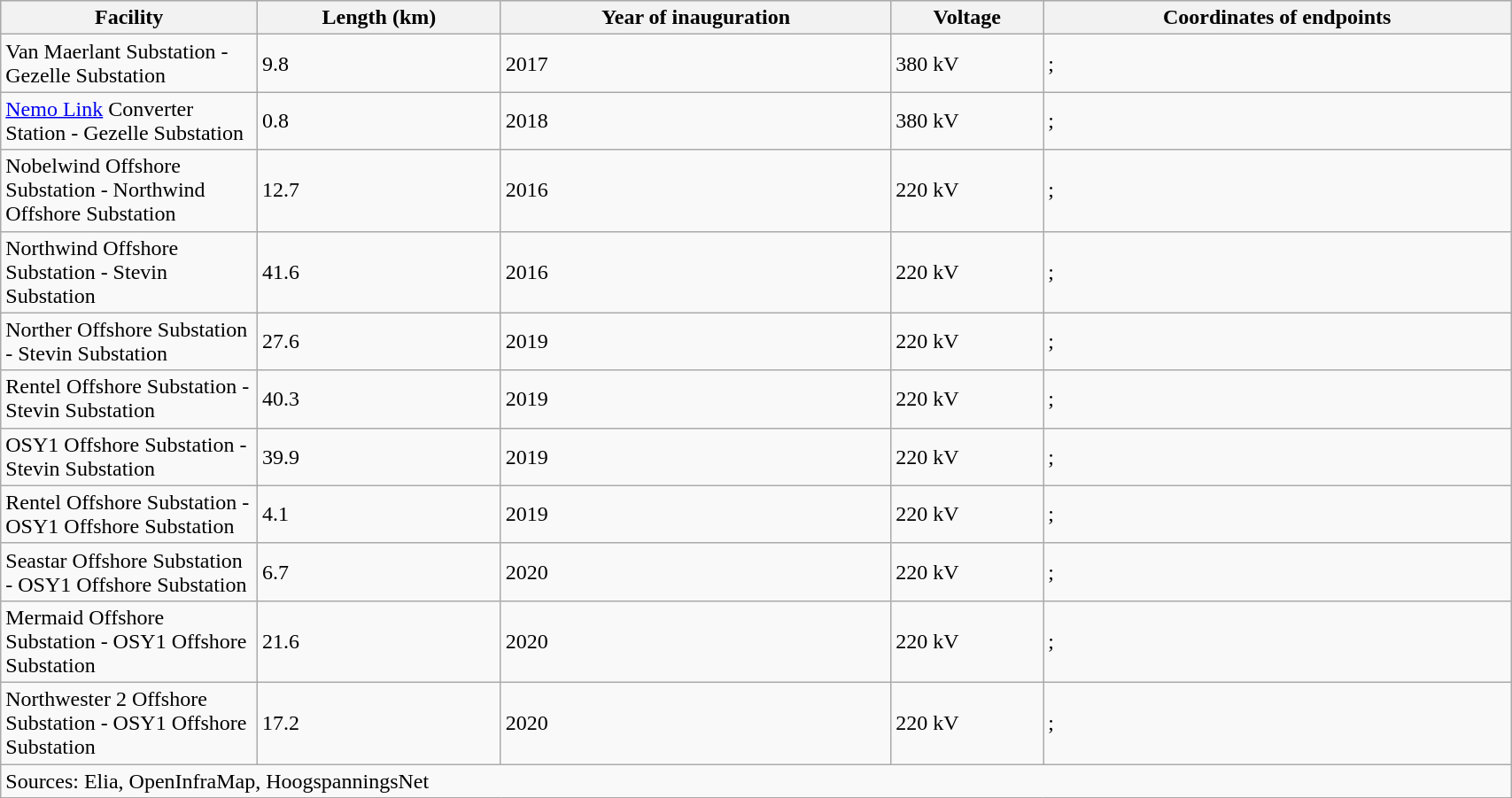<table class="wikitable sortable" width="90%">
<tr bgcolor="#dfdfdf">
<th width="17%">Facility</th>
<th>Length (km)</th>
<th>Year of inauguration</th>
<th>Voltage</th>
<th>Coordinates of endpoints</th>
</tr>
<tr>
<td>Van Maerlant Substation - Gezelle Substation</td>
<td>9.8</td>
<td>2017</td>
<td>380 kV</td>
<td>;</td>
</tr>
<tr>
<td><a href='#'>Nemo Link</a> Converter Station - Gezelle Substation</td>
<td>0.8</td>
<td>2018</td>
<td>380 kV</td>
<td>;</td>
</tr>
<tr>
<td>Nobelwind Offshore Substation - Northwind Offshore Substation</td>
<td>12.7</td>
<td>2016</td>
<td>220 kV</td>
<td>;</td>
</tr>
<tr>
<td>Northwind Offshore Substation - Stevin Substation</td>
<td>41.6</td>
<td>2016</td>
<td>220 kV</td>
<td>;</td>
</tr>
<tr>
<td>Norther Offshore Substation - Stevin Substation</td>
<td>27.6</td>
<td>2019</td>
<td>220 kV</td>
<td>;</td>
</tr>
<tr>
<td>Rentel Offshore Substation - Stevin Substation</td>
<td>40.3</td>
<td>2019</td>
<td>220 kV</td>
<td>;</td>
</tr>
<tr>
<td>OSY1 Offshore Substation - Stevin Substation</td>
<td>39.9</td>
<td>2019</td>
<td>220 kV</td>
<td>;</td>
</tr>
<tr>
<td>Rentel Offshore Substation - OSY1 Offshore Substation</td>
<td>4.1</td>
<td>2019</td>
<td>220 kV</td>
<td>;</td>
</tr>
<tr>
<td>Seastar Offshore Substation - OSY1 Offshore Substation</td>
<td>6.7</td>
<td>2020</td>
<td>220 kV</td>
<td>;</td>
</tr>
<tr>
<td>Mermaid Offshore Substation - OSY1 Offshore Substation</td>
<td>21.6</td>
<td>2020</td>
<td>220 kV</td>
<td>;</td>
</tr>
<tr>
<td>Northwester 2 Offshore Substation - OSY1 Offshore Substation</td>
<td>17.2</td>
<td>2020</td>
<td>220 kV</td>
<td>;</td>
</tr>
<tr>
<td colspan="5">Sources: Elia, OpenInfraMap, HoogspanningsNet</td>
</tr>
</table>
